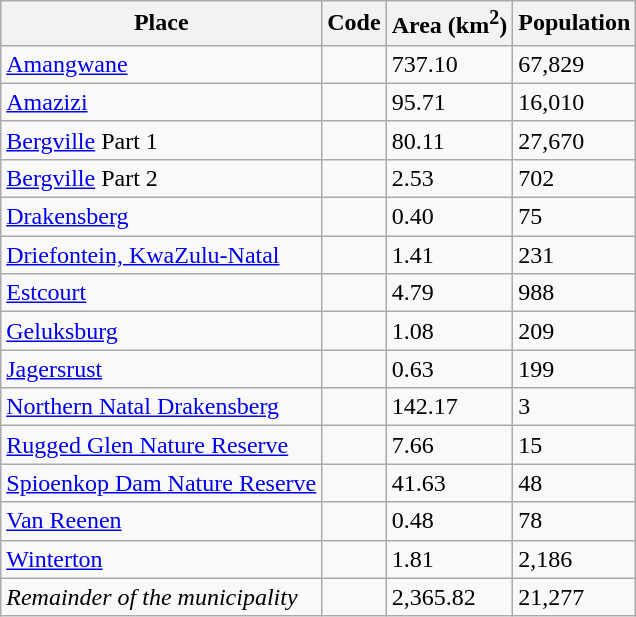<table class="wikitable sortable">
<tr>
<th>Place</th>
<th>Code</th>
<th>Area (km<sup>2</sup>)</th>
<th>Population</th>
</tr>
<tr>
<td><a href='#'>Amangwane</a></td>
<td></td>
<td>737.10</td>
<td>67,829</td>
</tr>
<tr>
<td><a href='#'>Amazizi</a></td>
<td></td>
<td>95.71</td>
<td>16,010</td>
</tr>
<tr>
<td><a href='#'>Bergville</a> Part 1</td>
<td></td>
<td>80.11</td>
<td>27,670</td>
</tr>
<tr>
<td><a href='#'>Bergville</a> Part 2</td>
<td></td>
<td>2.53</td>
<td>702</td>
</tr>
<tr>
<td><a href='#'>Drakensberg</a></td>
<td></td>
<td>0.40</td>
<td>75</td>
</tr>
<tr>
<td><a href='#'>Driefontein, KwaZulu-Natal</a></td>
<td></td>
<td>1.41</td>
<td>231</td>
</tr>
<tr>
<td><a href='#'>Estcourt</a></td>
<td></td>
<td>4.79</td>
<td>988</td>
</tr>
<tr>
<td><a href='#'>Geluksburg</a></td>
<td></td>
<td>1.08</td>
<td>209</td>
</tr>
<tr>
<td><a href='#'>Jagersrust</a></td>
<td></td>
<td>0.63</td>
<td>199</td>
</tr>
<tr>
<td><a href='#'>Northern Natal Drakensberg</a></td>
<td></td>
<td>142.17</td>
<td>3</td>
</tr>
<tr>
<td><a href='#'>Rugged Glen Nature Reserve</a></td>
<td></td>
<td>7.66</td>
<td>15</td>
</tr>
<tr>
<td><a href='#'>Spioenkop Dam Nature Reserve</a></td>
<td></td>
<td>41.63</td>
<td>48</td>
</tr>
<tr>
<td><a href='#'>Van Reenen</a></td>
<td></td>
<td>0.48</td>
<td>78</td>
</tr>
<tr>
<td><a href='#'>Winterton</a></td>
<td></td>
<td>1.81</td>
<td>2,186</td>
</tr>
<tr>
<td><em>Remainder of the municipality</em></td>
<td></td>
<td>2,365.82</td>
<td>21,277</td>
</tr>
</table>
